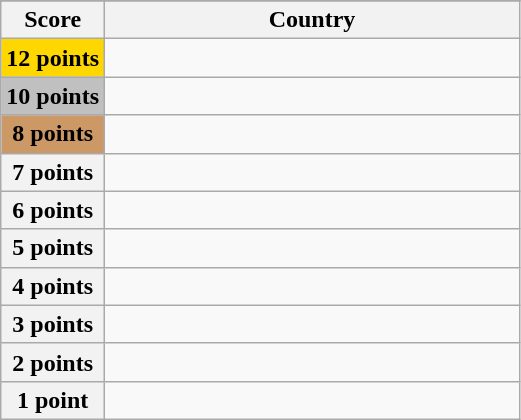<table class="wikitable">
<tr>
</tr>
<tr>
<th scope="col" width="20%">Score</th>
<th scope="col">Country</th>
</tr>
<tr>
<th scope="row" style="background:gold">12 points</th>
<td></td>
</tr>
<tr>
<th scope="row" style="background:silver">10 points</th>
<td></td>
</tr>
<tr>
<th scope="row" style="background:#CC9966">8 points</th>
<td></td>
</tr>
<tr>
<th scope="row">7 points</th>
<td></td>
</tr>
<tr>
<th scope="row">6 points</th>
<td></td>
</tr>
<tr>
<th scope="row">5 points</th>
<td></td>
</tr>
<tr>
<th scope="row">4 points</th>
<td></td>
</tr>
<tr>
<th scope="row">3 points</th>
<td></td>
</tr>
<tr>
<th scope="row">2 points</th>
<td></td>
</tr>
<tr>
<th scope="row">1 point</th>
<td></td>
</tr>
</table>
